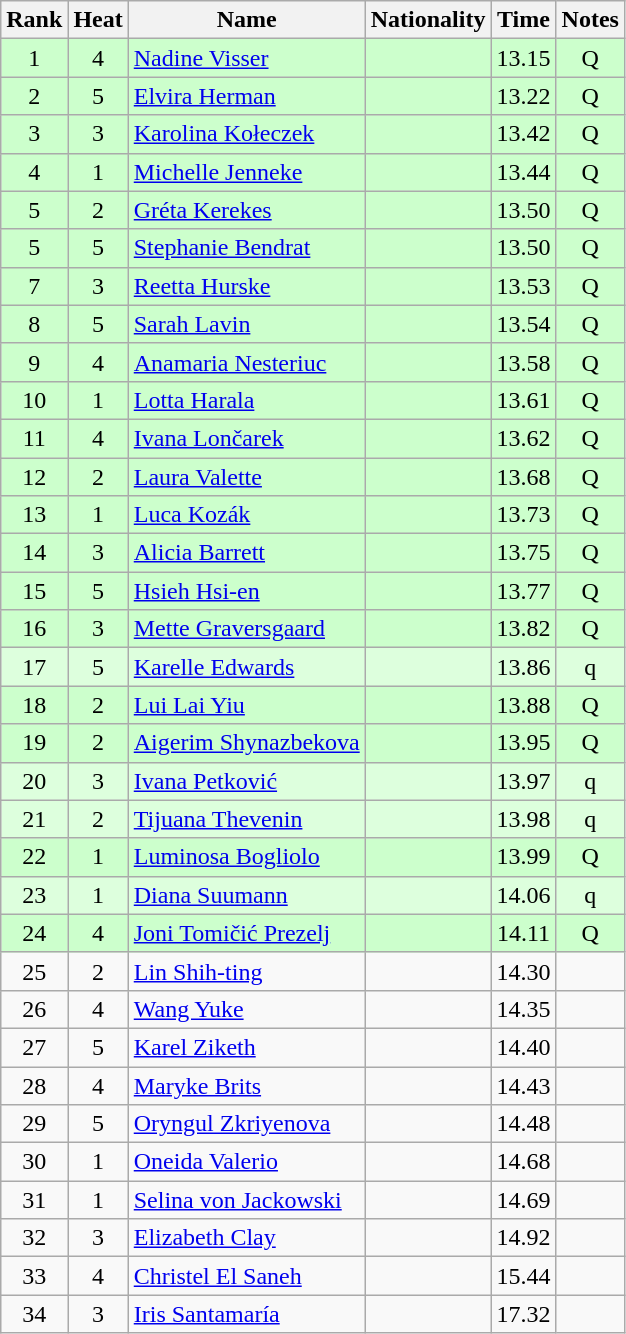<table class="wikitable sortable" style="text-align:center">
<tr>
<th>Rank</th>
<th>Heat</th>
<th>Name</th>
<th>Nationality</th>
<th>Time</th>
<th>Notes</th>
</tr>
<tr bgcolor=ccffcc>
<td>1</td>
<td>4</td>
<td align=left><a href='#'>Nadine Visser</a></td>
<td align=left></td>
<td>13.15</td>
<td>Q</td>
</tr>
<tr bgcolor=ccffcc>
<td>2</td>
<td>5</td>
<td align=left><a href='#'>Elvira Herman</a></td>
<td align=left></td>
<td>13.22</td>
<td>Q</td>
</tr>
<tr bgcolor=ccffcc>
<td>3</td>
<td>3</td>
<td align=left><a href='#'>Karolina Kołeczek</a></td>
<td align=left></td>
<td>13.42</td>
<td>Q</td>
</tr>
<tr bgcolor=ccffcc>
<td>4</td>
<td>1</td>
<td align=left><a href='#'>Michelle Jenneke</a></td>
<td align=left></td>
<td>13.44</td>
<td>Q</td>
</tr>
<tr bgcolor=ccffcc>
<td>5</td>
<td>2</td>
<td align=left><a href='#'>Gréta Kerekes</a></td>
<td align=left></td>
<td>13.50</td>
<td>Q</td>
</tr>
<tr bgcolor=ccffcc>
<td>5</td>
<td>5</td>
<td align=left><a href='#'>Stephanie Bendrat</a></td>
<td align=left></td>
<td>13.50</td>
<td>Q</td>
</tr>
<tr bgcolor=ccffcc>
<td>7</td>
<td>3</td>
<td align=left><a href='#'>Reetta Hurske</a></td>
<td align=left></td>
<td>13.53</td>
<td>Q</td>
</tr>
<tr bgcolor=ccffcc>
<td>8</td>
<td>5</td>
<td align=left><a href='#'>Sarah Lavin</a></td>
<td align=left></td>
<td>13.54</td>
<td>Q</td>
</tr>
<tr bgcolor=ccffcc>
<td>9</td>
<td>4</td>
<td align=left><a href='#'>Anamaria Nesteriuc</a></td>
<td align=left></td>
<td>13.58</td>
<td>Q</td>
</tr>
<tr bgcolor=ccffcc>
<td>10</td>
<td>1</td>
<td align=left><a href='#'>Lotta Harala</a></td>
<td align=left></td>
<td>13.61</td>
<td>Q</td>
</tr>
<tr bgcolor=ccffcc>
<td>11</td>
<td>4</td>
<td align=left><a href='#'>Ivana Lončarek</a></td>
<td align=left></td>
<td>13.62</td>
<td>Q</td>
</tr>
<tr bgcolor=ccffcc>
<td>12</td>
<td>2</td>
<td align=left><a href='#'>Laura Valette</a></td>
<td align=left></td>
<td>13.68</td>
<td>Q</td>
</tr>
<tr bgcolor=ccffcc>
<td>13</td>
<td>1</td>
<td align=left><a href='#'>Luca Kozák</a></td>
<td align=left></td>
<td>13.73</td>
<td>Q</td>
</tr>
<tr bgcolor=ccffcc>
<td>14</td>
<td>3</td>
<td align=left><a href='#'>Alicia Barrett</a></td>
<td align=left></td>
<td>13.75</td>
<td>Q</td>
</tr>
<tr bgcolor=ccffcc>
<td>15</td>
<td>5</td>
<td align=left><a href='#'>Hsieh Hsi-en</a></td>
<td align=left></td>
<td>13.77</td>
<td>Q</td>
</tr>
<tr bgcolor=ccffcc>
<td>16</td>
<td>3</td>
<td align=left><a href='#'>Mette Graversgaard</a></td>
<td align=left></td>
<td>13.82</td>
<td>Q</td>
</tr>
<tr bgcolor=ddffdd>
<td>17</td>
<td>5</td>
<td align=left><a href='#'>Karelle Edwards</a></td>
<td align=left></td>
<td>13.86</td>
<td>q</td>
</tr>
<tr bgcolor=ccffcc>
<td>18</td>
<td>2</td>
<td align=left><a href='#'>Lui Lai Yiu</a></td>
<td align=left></td>
<td>13.88</td>
<td>Q</td>
</tr>
<tr bgcolor=ccffcc>
<td>19</td>
<td>2</td>
<td align=left><a href='#'>Aigerim Shynazbekova</a></td>
<td align=left></td>
<td>13.95</td>
<td>Q</td>
</tr>
<tr bgcolor=ddffdd>
<td>20</td>
<td>3</td>
<td align=left><a href='#'>Ivana Petković</a></td>
<td align=left></td>
<td>13.97</td>
<td>q</td>
</tr>
<tr bgcolor=ddffdd>
<td>21</td>
<td>2</td>
<td align=left><a href='#'>Tijuana Thevenin</a></td>
<td align=left></td>
<td>13.98</td>
<td>q</td>
</tr>
<tr bgcolor=ccffcc>
<td>22</td>
<td>1</td>
<td align=left><a href='#'>Luminosa Bogliolo</a></td>
<td align=left></td>
<td>13.99</td>
<td>Q</td>
</tr>
<tr bgcolor=ddffdd>
<td>23</td>
<td>1</td>
<td align=left><a href='#'>Diana Suumann</a></td>
<td align=left></td>
<td>14.06</td>
<td>q</td>
</tr>
<tr bgcolor=ccffcc>
<td>24</td>
<td>4</td>
<td align=left><a href='#'>Joni Tomičić Prezelj</a></td>
<td align=left></td>
<td>14.11</td>
<td>Q</td>
</tr>
<tr>
<td>25</td>
<td>2</td>
<td align=left><a href='#'>Lin Shih-ting</a></td>
<td align=left></td>
<td>14.30</td>
<td></td>
</tr>
<tr>
<td>26</td>
<td>4</td>
<td align=left><a href='#'>Wang Yuke</a></td>
<td align=left></td>
<td>14.35</td>
<td></td>
</tr>
<tr>
<td>27</td>
<td>5</td>
<td align=left><a href='#'>Karel Ziketh</a></td>
<td align=left></td>
<td>14.40</td>
<td></td>
</tr>
<tr>
<td>28</td>
<td>4</td>
<td align=left><a href='#'>Maryke Brits</a></td>
<td align=left></td>
<td>14.43</td>
<td></td>
</tr>
<tr>
<td>29</td>
<td>5</td>
<td align=left><a href='#'>Oryngul Zkriyenova</a></td>
<td align=left></td>
<td>14.48</td>
<td></td>
</tr>
<tr>
<td>30</td>
<td>1</td>
<td align=left><a href='#'>Oneida Valerio</a></td>
<td align=left></td>
<td>14.68</td>
<td></td>
</tr>
<tr>
<td>31</td>
<td>1</td>
<td align=left><a href='#'>Selina von Jackowski</a></td>
<td align=left></td>
<td>14.69</td>
<td></td>
</tr>
<tr>
<td>32</td>
<td>3</td>
<td align=left><a href='#'>Elizabeth Clay</a></td>
<td align=left></td>
<td>14.92</td>
<td></td>
</tr>
<tr>
<td>33</td>
<td>4</td>
<td align=left><a href='#'>Christel El Saneh</a></td>
<td align=left></td>
<td>15.44</td>
<td></td>
</tr>
<tr>
<td>34</td>
<td>3</td>
<td align=left><a href='#'>Iris Santamaría</a></td>
<td align=left></td>
<td>17.32</td>
<td></td>
</tr>
</table>
